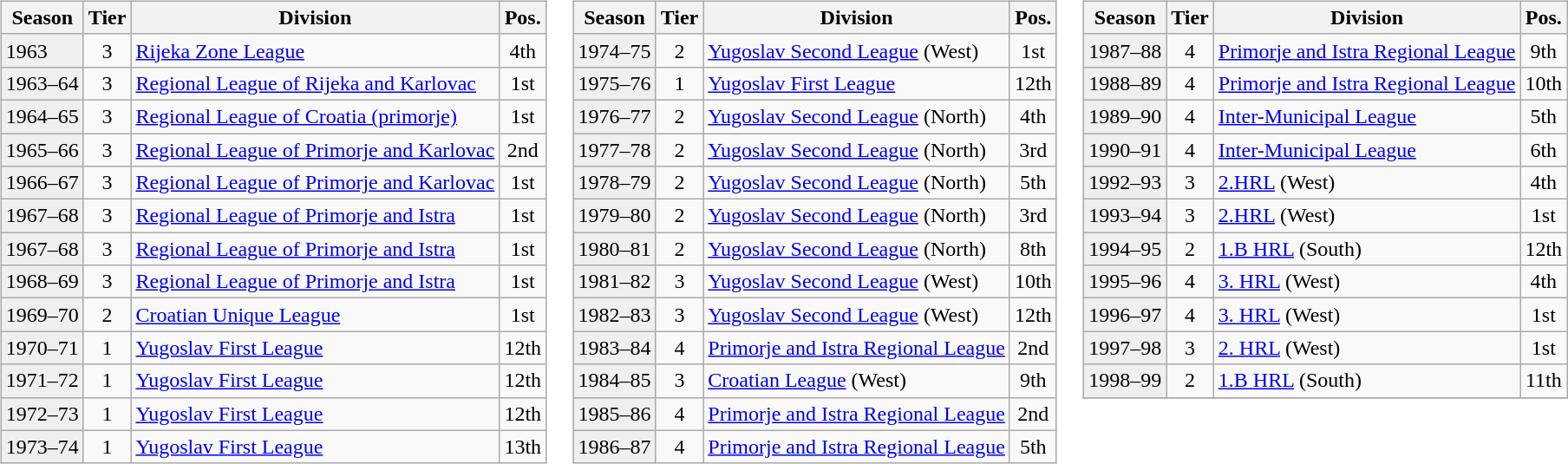<table>
<tr>
<td valign="top" width=0%><br><table class="wikitable">
<tr>
<th>Season</th>
<th>Tier</th>
<th>Division</th>
<th>Pos.</th>
</tr>
<tr>
<td style="background:#efefef;">1963</td>
<td align="center">3</td>
<td><a href='#'>Rijeka Zone League</a></td>
<td align="center">4th</td>
</tr>
<tr>
<td style="background:#efefef;">1963–64</td>
<td align="center">3</td>
<td><a href='#'>Regional League of Rijeka and Karlovac</a></td>
<td align="center">1st</td>
</tr>
<tr>
<td style="background:#efefef;">1964–65</td>
<td align="center">3</td>
<td><a href='#'>Regional League of Croatia (primorje)</a></td>
<td align="center">1st</td>
</tr>
<tr>
<td style="background:#efefef;">1965–66</td>
<td align="center">3</td>
<td><a href='#'>Regional League of Primorje and Karlovac</a></td>
<td align="center">2nd</td>
</tr>
<tr>
<td style="background:#efefef;">1966–67</td>
<td align="center">3</td>
<td><a href='#'>Regional League of Primorje and Karlovac</a></td>
<td align="center">1st</td>
</tr>
<tr>
<td style="background:#efefef;">1967–68</td>
<td align="center">3</td>
<td><a href='#'>Regional League of Primorje and Istra</a></td>
<td align="center">1st</td>
</tr>
<tr>
<td style="background:#efefef;">1967–68</td>
<td align="center">3</td>
<td><a href='#'>Regional League of Primorje and Istra</a></td>
<td align="center">1st</td>
</tr>
<tr>
<td style="background:#efefef;">1968–69</td>
<td align="center">3</td>
<td><a href='#'>Regional League of Primorje and Istra</a></td>
<td align="center">1st</td>
</tr>
<tr>
<td style="background:#efefef;">1969–70</td>
<td align="center">2</td>
<td><a href='#'>Croatian Unique League</a></td>
<td align="center">1st</td>
</tr>
<tr>
<td style="background:#efefef;">1970–71</td>
<td align="center">1</td>
<td><a href='#'>Yugoslav First League</a></td>
<td align="center">12th</td>
</tr>
<tr>
<td style="background:#efefef;">1971–72</td>
<td align="center">1</td>
<td><a href='#'>Yugoslav First League</a></td>
<td align="center">12th</td>
</tr>
<tr>
<td style="background:#efefef;">1972–73</td>
<td align="center">1</td>
<td><a href='#'>Yugoslav First League</a></td>
<td align="center">12th</td>
</tr>
<tr>
<td style="background:#efefef;">1973–74</td>
<td align="center">1</td>
<td><a href='#'>Yugoslav First League</a></td>
<td align="center">13th</td>
</tr>
</table>
</td>
<td valign="top" width=0%><br><table class="wikitable">
<tr>
<th>Season</th>
<th>Tier</th>
<th>Division</th>
<th>Pos.</th>
</tr>
<tr>
<td style="background:#efefef;">1974–75</td>
<td align="center">2</td>
<td><a href='#'>Yugoslav Second League</a> (West)</td>
<td align="center">1st</td>
</tr>
<tr>
<td style="background:#efefef;">1975–76</td>
<td align="center">1</td>
<td><a href='#'>Yugoslav First League</a></td>
<td align="center">12th</td>
</tr>
<tr>
<td style="background:#efefef;">1976–77</td>
<td align="center">2</td>
<td><a href='#'>Yugoslav Second League</a> (North)</td>
<td align="center">4th</td>
</tr>
<tr>
<td style="background:#efefef;">1977–78</td>
<td align="center">2</td>
<td><a href='#'>Yugoslav Second League</a> (North)</td>
<td align="center">3rd</td>
</tr>
<tr>
<td style="background:#efefef;">1978–79</td>
<td align="center">2</td>
<td><a href='#'>Yugoslav Second League</a> (North)</td>
<td align="center">5th</td>
</tr>
<tr>
<td style="background:#efefef;">1979–80</td>
<td align="center">2</td>
<td><a href='#'>Yugoslav Second League</a> (North)</td>
<td align="center">3rd</td>
</tr>
<tr>
<td style="background:#efefef;">1980–81</td>
<td align="center">2</td>
<td><a href='#'>Yugoslav Second League</a> (North)</td>
<td align="center">8th</td>
</tr>
<tr>
<td style="background:#efefef;">1981–82</td>
<td align="center">3</td>
<td><a href='#'>Yugoslav Second League</a> (West)</td>
<td align="center">10th</td>
</tr>
<tr>
<td style="background:#efefef;">1982–83</td>
<td align="center">3</td>
<td><a href='#'>Yugoslav Second League</a> (West)</td>
<td align="center">12th</td>
</tr>
<tr>
<td style="background:#efefef;">1983–84</td>
<td align="center">4</td>
<td><a href='#'>Primorje and Istra Regional League</a></td>
<td align="center">2nd</td>
</tr>
<tr>
<td style="background:#efefef;">1984–85</td>
<td align="center">3</td>
<td><a href='#'>Croatian League</a> (West)</td>
<td align="center">9th</td>
</tr>
<tr>
<td style="background:#efefef;">1985–86</td>
<td align="center">4</td>
<td><a href='#'>Primorje and Istra Regional League</a></td>
<td align="center">2nd</td>
</tr>
<tr>
<td style="background:#efefef;">1986–87</td>
<td align="center">4</td>
<td><a href='#'>Primorje and Istra Regional League</a></td>
<td align="center">5th</td>
</tr>
</table>
</td>
<td valign="top" width=0%><br><table class="wikitable">
<tr>
<th>Season</th>
<th>Tier</th>
<th>Division</th>
<th>Pos.</th>
</tr>
<tr>
<td style="background:#efefef;">1987–88</td>
<td align="center">4</td>
<td><a href='#'>Primorje and Istra Regional League</a></td>
<td align="center">9th</td>
</tr>
<tr>
<td style="background:#efefef;">1988–89</td>
<td align="center">4</td>
<td><a href='#'>Primorje and Istra Regional League</a></td>
<td align="center">10th</td>
</tr>
<tr>
<td style="background:#efefef;">1989–90</td>
<td align="center">4</td>
<td><a href='#'>Inter-Municipal League</a></td>
<td align="center">5th</td>
</tr>
<tr>
<td style="background:#efefef;">1990–91</td>
<td align="center">4</td>
<td><a href='#'>Inter-Municipal League</a></td>
<td align="center">6th</td>
</tr>
<tr>
<td style="background:#efefef;">1992–93</td>
<td align="center">3</td>
<td><a href='#'>2.HRL</a> (West)</td>
<td align="center">4th</td>
</tr>
<tr>
<td style="background:#efefef;">1993–94</td>
<td align="center">3</td>
<td><a href='#'>2.HRL</a> (West)</td>
<td align="center">1st</td>
</tr>
<tr>
<td style="background:#efefef;">1994–95</td>
<td align="center">2</td>
<td><a href='#'>1.B HRL</a> (South)</td>
<td align="center">12th</td>
</tr>
<tr>
<td style="background:#efefef;">1995–96</td>
<td align="center">4</td>
<td><a href='#'>3. HRL</a> (West)</td>
<td align="center">4th</td>
</tr>
<tr>
<td style="background:#efefef;">1996–97</td>
<td align="center">4</td>
<td><a href='#'>3. HRL</a> (West)</td>
<td align="center">1st</td>
</tr>
<tr>
<td style="background:#efefef;">1997–98</td>
<td align="center">3</td>
<td><a href='#'>2. HRL</a> (West)</td>
<td align="center">1st</td>
</tr>
<tr>
<td style="background:#efefef;">1998–99</td>
<td align="center">2</td>
<td><a href='#'>1.B HRL</a> (South)</td>
<td align="center">11th</td>
</tr>
<tr>
</tr>
</table>
</td>
</tr>
</table>
